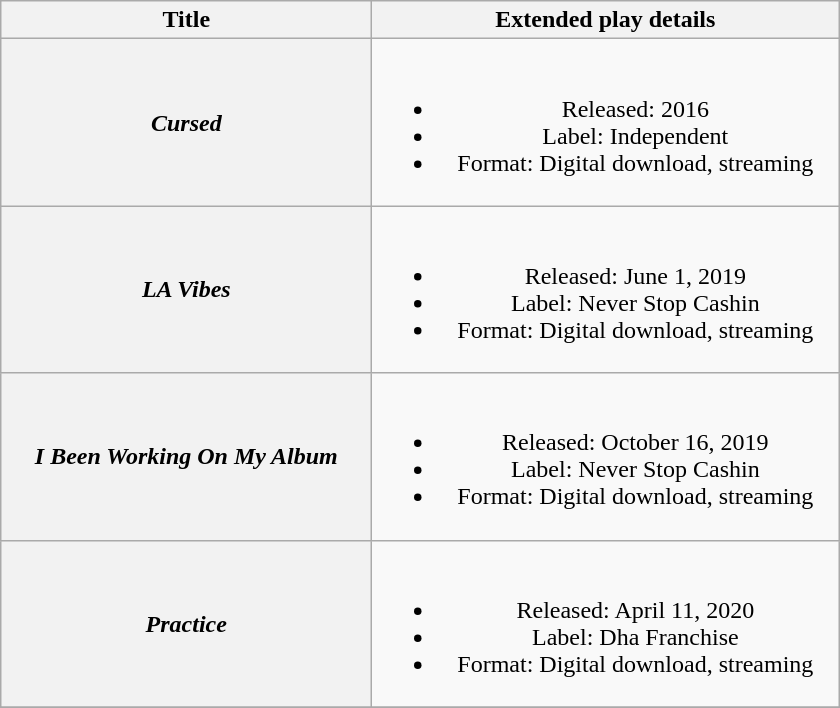<table class="wikitable plainrowheaders" style="text-align:center;">
<tr>
<th scope="col" style="width:15em;">Title</th>
<th scope="col" style="width:19em;">Extended play details</th>
</tr>
<tr>
<th scope="row"><em>Cursed</em></th>
<td><br><ul><li>Released: 2016</li><li>Label: Independent</li><li>Format: Digital download, streaming</li></ul></td>
</tr>
<tr>
<th scope="row"><em>LA Vibes</em></th>
<td><br><ul><li>Released: June 1, 2019</li><li>Label: Never Stop Cashin</li><li>Format: Digital download, streaming</li></ul></td>
</tr>
<tr>
<th scope="row"><em>I Been Working On My Album</em></th>
<td><br><ul><li>Released: October 16, 2019</li><li>Label: Never Stop Cashin</li><li>Format: Digital download, streaming</li></ul></td>
</tr>
<tr>
<th scope="row"><em>Practice</em></th>
<td><br><ul><li>Released: April 11, 2020</li><li>Label: Dha Franchise</li><li>Format: Digital download, streaming</li></ul></td>
</tr>
<tr>
</tr>
</table>
